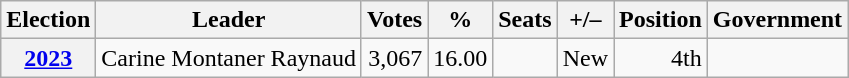<table class=wikitable style="text-align: right;">
<tr>
<th>Election</th>
<th>Leader</th>
<th>Votes</th>
<th>%</th>
<th>Seats</th>
<th>+/–</th>
<th>Position</th>
<th>Government</th>
</tr>
<tr>
<th><a href='#'>2023</a></th>
<td rowspan=1 align=center>Carine Montaner Raynaud</td>
<td>3,067</td>
<td>16.00</td>
<td></td>
<td>New</td>
<td>4th</td>
<td></td>
</tr>
</table>
